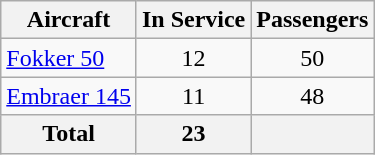<table class="wikitable" style="border-collapse:collapse">
<tr>
<th>Aircraft</th>
<th>In Service</th>
<th>Passengers</th>
</tr>
<tr>
<td><a href='#'>Fokker 50</a></td>
<td align=center>12</td>
<td align=center>50</td>
</tr>
<tr>
<td><a href='#'>Embraer 145</a></td>
<td align=center>11</td>
<td align=center>48</td>
</tr>
<tr>
<th>Total</th>
<th>23</th>
<th></th>
</tr>
</table>
